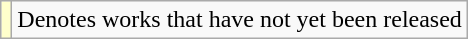<table class="wikitable">
<tr>
<td style="background:#FFFFCC;"></td>
<td>Denotes works that have not yet been released</td>
</tr>
</table>
